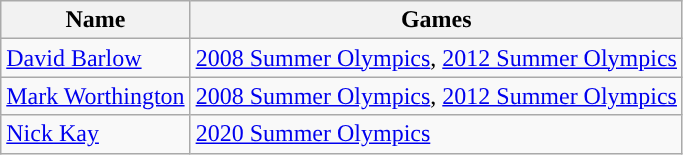<table class= wikitable>
<tr>
<th width=px>Name</th>
<th width=px>Games</th>
</tr>
<tr>
<td> <a href='#'>David Barlow</a></td>
<td><a href='#'>2008 Summer Olympics</a>, <a href='#'>2012 Summer Olympics</a></td>
</tr>
<tr>
<td> <a href='#'>Mark Worthington</a></td>
<td><a href='#'>2008 Summer Olympics</a>, <a href='#'>2012 Summer Olympics</a></td>
</tr>
<tr>
<td> <a href='#'>Nick Kay</a></td>
<td><a href='#'>2020 Summer Olympics</a></td>
</tr>
</table>
